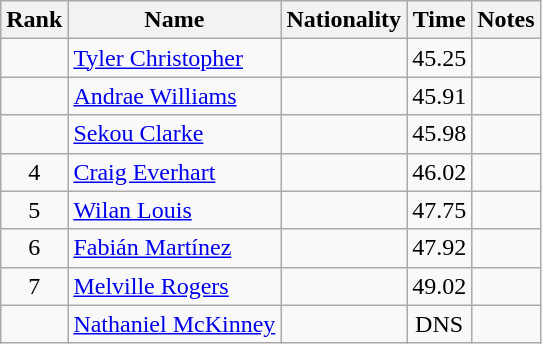<table class="wikitable sortable" style="text-align:center">
<tr>
<th>Rank</th>
<th>Name</th>
<th>Nationality</th>
<th>Time</th>
<th>Notes</th>
</tr>
<tr>
<td align=center></td>
<td align=left><a href='#'>Tyler Christopher</a></td>
<td align=left></td>
<td>45.25</td>
<td></td>
</tr>
<tr>
<td align=center></td>
<td align=left><a href='#'>Andrae Williams</a></td>
<td align=left></td>
<td>45.91</td>
<td></td>
</tr>
<tr>
<td align=center></td>
<td align=left><a href='#'>Sekou Clarke</a></td>
<td align=left></td>
<td>45.98</td>
<td></td>
</tr>
<tr>
<td align=center>4</td>
<td align=left><a href='#'>Craig Everhart</a></td>
<td align=left></td>
<td>46.02</td>
<td></td>
</tr>
<tr>
<td align=center>5</td>
<td align=left><a href='#'>Wilan Louis</a></td>
<td align=left></td>
<td>47.75</td>
<td></td>
</tr>
<tr>
<td align=center>6</td>
<td align=left><a href='#'>Fabián Martínez</a></td>
<td align=left></td>
<td>47.92</td>
<td></td>
</tr>
<tr>
<td align=center>7</td>
<td align=left><a href='#'>Melville Rogers</a></td>
<td align=left></td>
<td>49.02</td>
<td></td>
</tr>
<tr>
<td align=center></td>
<td align=left><a href='#'>Nathaniel McKinney</a></td>
<td align=left></td>
<td>DNS</td>
<td></td>
</tr>
</table>
